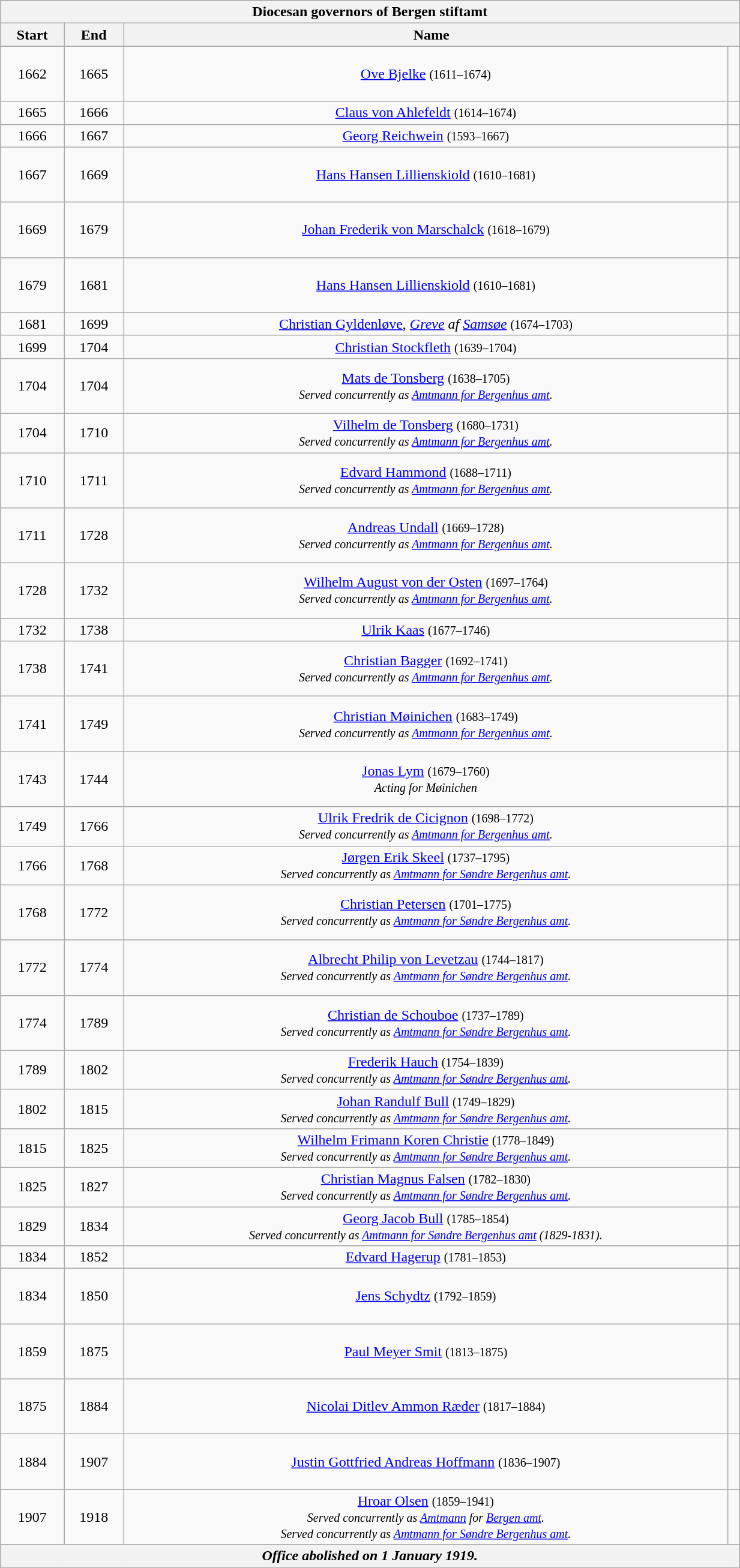<table class="wikitable" style="text-align:center; width:65%;">
<tr>
<th colspan=4>Diocesan governors of Bergen stiftamt</th>
</tr>
<tr>
<th>Start</th>
<th>End</th>
<th colspan="2">Name</th>
</tr>
<tr>
<td>1662</td>
<td>1665</td>
<td><a href='#'>Ove Bjelke</a> <small>(1611–1674)</small></td>
<td><br><br><br></td>
</tr>
<tr>
<td>1665</td>
<td>1666</td>
<td><a href='#'>Claus von Ahlefeldt</a> <small>(1614–1674)</small></td>
<td></td>
</tr>
<tr>
<td>1666</td>
<td>1667</td>
<td><a href='#'>Georg Reichwein</a> <small>(1593–1667)</small></td>
<td></td>
</tr>
<tr>
<td>1667</td>
<td>1669</td>
<td><a href='#'>Hans Hansen Lillienskiold</a> <small>(1610–1681)</small></td>
<td><br><br><br></td>
</tr>
<tr>
<td>1669</td>
<td>1679</td>
<td><a href='#'>Johan Frederik von Marschalck</a> <small>(1618–1679)</small></td>
<td><br><br><br></td>
</tr>
<tr>
<td>1679</td>
<td>1681</td>
<td><a href='#'>Hans Hansen Lillienskiold</a> <small>(1610–1681)</small></td>
<td><br><br><br></td>
</tr>
<tr>
<td>1681</td>
<td>1699</td>
<td><a href='#'>Christian Gyldenløve</a>, <em><a href='#'>Greve</a> af <a href='#'>Samsøe</a></em> <small>(1674–1703)</small></td>
<td></td>
</tr>
<tr>
<td>1699</td>
<td>1704</td>
<td><a href='#'>Christian Stockfleth</a> <small>(1639–1704)</small></td>
<td></td>
</tr>
<tr>
<td>1704</td>
<td>1704</td>
<td><a href='#'>Mats de Tonsberg</a> <small>(1638–1705)<br><em>Served concurrently as <a href='#'>Amtmann for Bergenhus amt</a>.</em></small></td>
<td><br><br><br></td>
</tr>
<tr>
<td>1704</td>
<td>1710</td>
<td><a href='#'>Vilhelm de Tonsberg</a> <small>(1680–1731)<br><em>Served concurrently as <a href='#'>Amtmann for Bergenhus amt</a>.</em></small></td>
<td></td>
</tr>
<tr>
<td>1710</td>
<td>1711</td>
<td><a href='#'>Edvard Hammond</a> <small>(1688–1711)<br><em>Served concurrently as <a href='#'>Amtmann for Bergenhus amt</a>.</em></small></td>
<td><br><br><br></td>
</tr>
<tr>
<td>1711</td>
<td>1728</td>
<td><a href='#'>Andreas Undall</a> <small>(1669–1728)<br><em>Served concurrently as <a href='#'>Amtmann for Bergenhus amt</a>.</em></small></td>
<td><br><br><br></td>
</tr>
<tr>
<td>1728</td>
<td>1732</td>
<td><a href='#'>Wilhelm August von der Osten</a> <small>(1697–1764)<br><em>Served concurrently as <a href='#'>Amtmann for Bergenhus amt</a>.</em></small></td>
<td><br><br><br></td>
</tr>
<tr>
<td>1732</td>
<td>1738</td>
<td><a href='#'>Ulrik Kaas</a> <small>(1677–1746)</small></td>
<td></td>
</tr>
<tr>
<td>1738</td>
<td>1741</td>
<td><a href='#'>Christian Bagger</a> <small>(1692–1741)<br><em>Served concurrently as <a href='#'>Amtmann for Bergenhus amt</a>.</em></small></td>
<td><br><br><br></td>
</tr>
<tr>
<td>1741</td>
<td>1749</td>
<td><a href='#'>Christian Møinichen</a> <small>(1683–1749)<br><em>Served concurrently as <a href='#'>Amtmann for Bergenhus amt</a>.</em></small></td>
<td><br><br><br></td>
</tr>
<tr>
<td>1743</td>
<td>1744</td>
<td><a href='#'>Jonas Lym</a> <small>(1679–1760)<br><em>Acting for Møinichen</em></small></td>
<td><br><br><br></td>
</tr>
<tr>
<td>1749</td>
<td>1766</td>
<td><a href='#'>Ulrik Fredrik de Cicignon</a> <small>(1698–1772)<br><em>Served concurrently as <a href='#'>Amtmann for Bergenhus amt</a>.</em></small></td>
<td></td>
</tr>
<tr>
<td>1766</td>
<td>1768</td>
<td><a href='#'>Jørgen Erik Skeel</a> <small>(1737–1795)<br><em>Served concurrently as <a href='#'>Amtmann for Søndre Bergenhus amt</a>.</em></small></td>
<td></td>
</tr>
<tr>
<td>1768</td>
<td>1772</td>
<td><a href='#'>Christian Petersen</a> <small>(1701–1775)<br><em>Served concurrently as <a href='#'>Amtmann for Søndre Bergenhus amt</a>.</em></small></td>
<td><br><br><br></td>
</tr>
<tr>
<td>1772</td>
<td>1774</td>
<td><a href='#'>Albrecht Philip von Levetzau</a> <small>(1744–1817)<br><em>Served concurrently as <a href='#'>Amtmann for Søndre Bergenhus amt</a>.</em></small></td>
<td><br><br><br></td>
</tr>
<tr>
<td>1774</td>
<td>1789</td>
<td><a href='#'>Christian de Schouboe</a> <small>(1737–1789)<br><em>Served concurrently as <a href='#'>Amtmann for Søndre Bergenhus amt</a>.</em></small></td>
<td><br><br><br></td>
</tr>
<tr>
<td>1789</td>
<td>1802</td>
<td><a href='#'>Frederik Hauch</a> <small>(1754–1839)<br><em>Served concurrently as <a href='#'>Amtmann for Søndre Bergenhus amt</a>.</em></small></td>
<td></td>
</tr>
<tr>
<td>1802</td>
<td>1815</td>
<td><a href='#'>Johan Randulf Bull</a> <small>(1749–1829)<br><em>Served concurrently as <a href='#'>Amtmann for Søndre Bergenhus amt</a>.</em></small></td>
<td></td>
</tr>
<tr>
<td>1815</td>
<td>1825</td>
<td><a href='#'>Wilhelm Frimann Koren Christie</a> <small>(1778–1849)<br><em>Served concurrently as <a href='#'>Amtmann for Søndre Bergenhus amt</a>.</em></small></td>
<td></td>
</tr>
<tr>
<td>1825</td>
<td>1827</td>
<td><a href='#'>Christian Magnus Falsen</a> <small>(1782–1830)<br><em>Served concurrently as <a href='#'>Amtmann for Søndre Bergenhus amt</a>.</em></small></td>
<td></td>
</tr>
<tr>
<td>1829</td>
<td>1834</td>
<td><a href='#'>Georg Jacob Bull</a> <small>(1785–1854)<br><em>Served concurrently as <a href='#'>Amtmann for Søndre Bergenhus amt</a> (1829-1831).</em></small></td>
<td></td>
</tr>
<tr>
<td>1834</td>
<td>1852</td>
<td><a href='#'>Edvard Hagerup</a> <small>(1781–1853)</small></td>
<td></td>
</tr>
<tr>
<td>1834</td>
<td>1850</td>
<td><a href='#'>Jens Schydtz</a> <small>(1792–1859)</small></td>
<td><br><br><br></td>
</tr>
<tr>
<td>1859</td>
<td>1875</td>
<td><a href='#'>Paul Meyer Smit</a> <small>(1813–1875)</small></td>
<td><br><br><br></td>
</tr>
<tr>
<td>1875</td>
<td>1884</td>
<td><a href='#'>Nicolai Ditlev Ammon Ræder</a> <small>(1817–1884)</small></td>
<td><br><br><br></td>
</tr>
<tr>
<td>1884</td>
<td>1907</td>
<td><a href='#'>Justin Gottfried Andreas Hoffmann</a> <small>(1836–1907)</small></td>
<td><br><br><br></td>
</tr>
<tr>
<td>1907</td>
<td>1918</td>
<td><a href='#'>Hroar Olsen</a> <small>(1859–1941)<br><em>Served concurrently as <a href='#'>Amtmann</a> for <a href='#'>Bergen amt</a>.</em><br><em>Served concurrently as <a href='#'>Amtmann for Søndre Bergenhus amt</a>.</em></small></td>
<td><br><br><br></td>
</tr>
<tr>
<th colspan=4><em>Office abolished on 1 January 1919.</em></th>
</tr>
</table>
